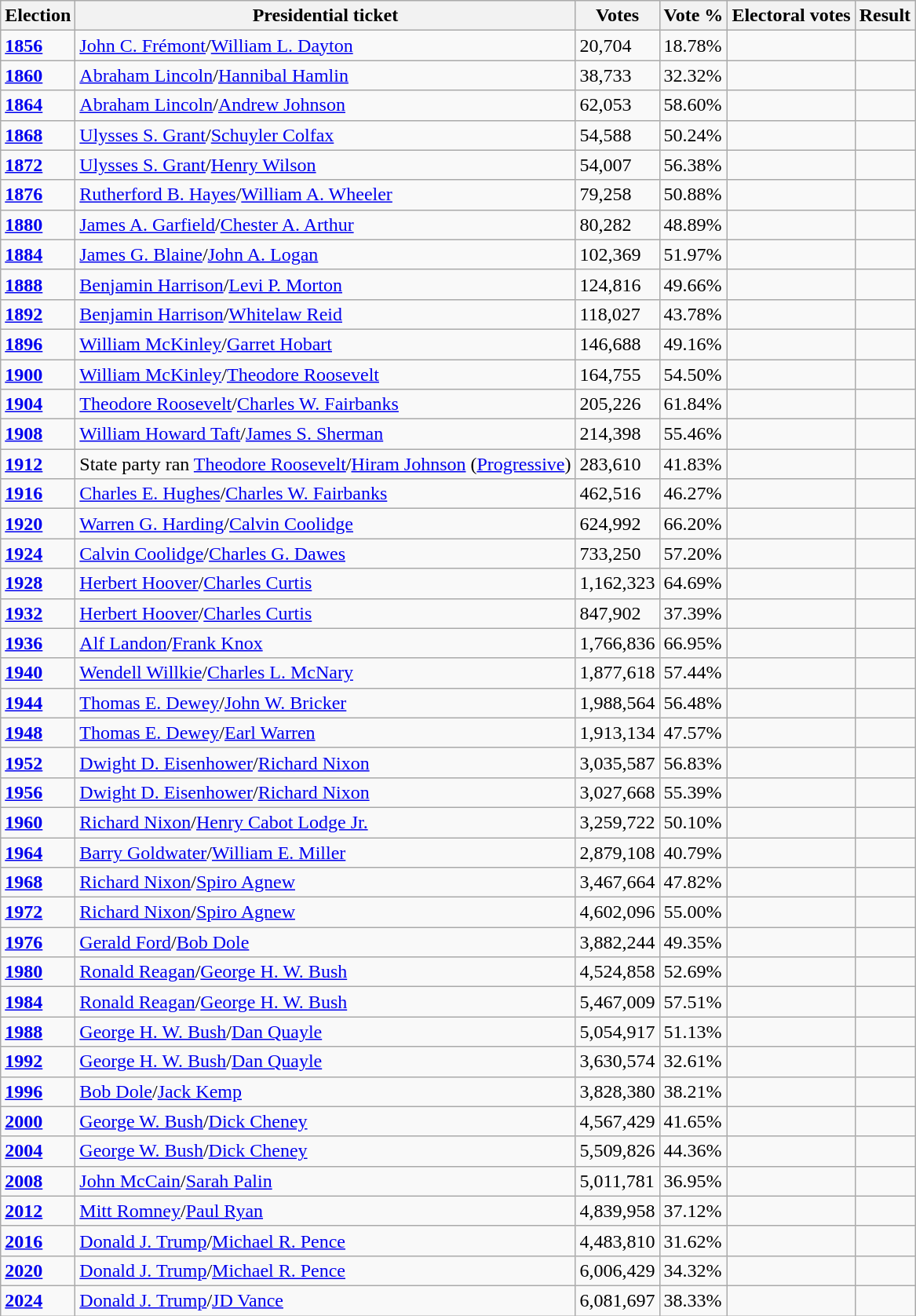<table class="wikitable">
<tr>
<th>Election</th>
<th>Presidential ticket</th>
<th>Votes</th>
<th>Vote %</th>
<th>Electoral votes</th>
<th>Result</th>
</tr>
<tr>
<td><strong><a href='#'>1856</a></strong></td>
<td><a href='#'>John C. Frémont</a>/<a href='#'>William L. Dayton</a></td>
<td>20,704</td>
<td>18.78%</td>
<td></td>
<td></td>
</tr>
<tr>
<td><strong><a href='#'>1860</a></strong></td>
<td><a href='#'>Abraham Lincoln</a>/<a href='#'>Hannibal Hamlin</a></td>
<td>38,733</td>
<td>32.32%</td>
<td></td>
<td></td>
</tr>
<tr>
<td><strong><a href='#'>1864</a></strong></td>
<td><a href='#'>Abraham Lincoln</a>/<a href='#'>Andrew Johnson</a></td>
<td>62,053</td>
<td>58.60%</td>
<td></td>
<td></td>
</tr>
<tr>
<td><strong><a href='#'>1868</a></strong></td>
<td><a href='#'>Ulysses S. Grant</a>/<a href='#'>Schuyler Colfax</a></td>
<td>54,588</td>
<td>50.24%</td>
<td></td>
<td></td>
</tr>
<tr>
<td><strong><a href='#'>1872</a></strong></td>
<td><a href='#'>Ulysses S. Grant</a>/<a href='#'>Henry Wilson</a></td>
<td>54,007</td>
<td>56.38%</td>
<td></td>
<td></td>
</tr>
<tr>
<td><strong><a href='#'>1876</a></strong></td>
<td><a href='#'>Rutherford B. Hayes</a>/<a href='#'>William A. Wheeler</a></td>
<td>79,258</td>
<td>50.88%</td>
<td></td>
<td></td>
</tr>
<tr>
<td><strong><a href='#'>1880</a></strong></td>
<td><a href='#'>James A. Garfield</a>/<a href='#'>Chester A. Arthur</a></td>
<td>80,282</td>
<td>48.89%</td>
<td></td>
<td></td>
</tr>
<tr>
<td><strong><a href='#'>1884</a></strong></td>
<td><a href='#'>James G. Blaine</a>/<a href='#'>John A. Logan</a></td>
<td>102,369</td>
<td>51.97%</td>
<td></td>
<td></td>
</tr>
<tr>
<td><strong><a href='#'>1888</a></strong></td>
<td><a href='#'>Benjamin Harrison</a>/<a href='#'>Levi P. Morton</a></td>
<td>124,816</td>
<td>49.66%</td>
<td></td>
<td></td>
</tr>
<tr>
<td><strong><a href='#'>1892</a></strong></td>
<td><a href='#'>Benjamin Harrison</a>/<a href='#'>Whitelaw Reid</a></td>
<td>118,027</td>
<td>43.78%</td>
<td></td>
<td></td>
</tr>
<tr>
<td><strong><a href='#'>1896</a></strong></td>
<td><a href='#'>William McKinley</a>/<a href='#'>Garret Hobart</a></td>
<td>146,688</td>
<td>49.16%</td>
<td></td>
<td></td>
</tr>
<tr>
<td><strong><a href='#'>1900</a></strong></td>
<td><a href='#'>William McKinley</a>/<a href='#'>Theodore Roosevelt</a></td>
<td>164,755</td>
<td>54.50%</td>
<td></td>
<td></td>
</tr>
<tr>
<td><strong><a href='#'>1904</a></strong></td>
<td><a href='#'>Theodore Roosevelt</a>/<a href='#'>Charles W. Fairbanks</a></td>
<td>205,226</td>
<td>61.84%</td>
<td></td>
<td></td>
</tr>
<tr>
<td><strong><a href='#'>1908</a></strong></td>
<td><a href='#'>William Howard Taft</a>/<a href='#'>James S. Sherman</a></td>
<td>214,398</td>
<td>55.46%</td>
<td></td>
<td></td>
</tr>
<tr>
<td><strong><a href='#'>1912</a></strong></td>
<td>State party ran <a href='#'>Theodore Roosevelt</a>/<a href='#'>Hiram Johnson</a> (<a href='#'>Progressive</a>)</td>
<td>283,610</td>
<td>41.83%</td>
<td></td>
<td></td>
</tr>
<tr>
<td><strong><a href='#'>1916</a></strong></td>
<td><a href='#'>Charles E. Hughes</a>/<a href='#'>Charles W. Fairbanks</a></td>
<td>462,516</td>
<td>46.27%</td>
<td></td>
<td></td>
</tr>
<tr>
<td><strong><a href='#'>1920</a></strong></td>
<td><a href='#'>Warren G. Harding</a>/<a href='#'>Calvin Coolidge</a></td>
<td>624,992</td>
<td>66.20%</td>
<td></td>
<td></td>
</tr>
<tr>
<td><strong><a href='#'>1924</a></strong></td>
<td><a href='#'>Calvin Coolidge</a>/<a href='#'>Charles G. Dawes</a></td>
<td>733,250</td>
<td>57.20%</td>
<td></td>
<td></td>
</tr>
<tr>
<td><strong><a href='#'>1928</a></strong></td>
<td><a href='#'>Herbert Hoover</a>/<a href='#'>Charles Curtis</a></td>
<td>1,162,323</td>
<td>64.69%</td>
<td></td>
<td></td>
</tr>
<tr>
<td><strong><a href='#'>1932</a></strong></td>
<td><a href='#'>Herbert Hoover</a>/<a href='#'>Charles Curtis</a></td>
<td>847,902</td>
<td>37.39%</td>
<td></td>
<td></td>
</tr>
<tr>
<td><strong><a href='#'>1936</a></strong></td>
<td><a href='#'>Alf Landon</a>/<a href='#'>Frank Knox</a></td>
<td>1,766,836</td>
<td>66.95%</td>
<td></td>
<td></td>
</tr>
<tr>
<td><strong><a href='#'>1940</a></strong></td>
<td><a href='#'>Wendell Willkie</a>/<a href='#'>Charles L. McNary</a></td>
<td>1,877,618</td>
<td>57.44%</td>
<td></td>
<td></td>
</tr>
<tr>
<td><strong><a href='#'>1944</a></strong></td>
<td><a href='#'>Thomas E. Dewey</a>/<a href='#'>John W. Bricker</a></td>
<td>1,988,564</td>
<td>56.48%</td>
<td></td>
<td></td>
</tr>
<tr>
<td><strong><a href='#'>1948</a></strong></td>
<td><a href='#'>Thomas E. Dewey</a>/<a href='#'>Earl Warren</a></td>
<td>1,913,134</td>
<td>47.57%</td>
<td></td>
<td></td>
</tr>
<tr>
<td><strong><a href='#'>1952</a></strong></td>
<td><a href='#'>Dwight D. Eisenhower</a>/<a href='#'>Richard Nixon</a></td>
<td>3,035,587</td>
<td>56.83%</td>
<td></td>
<td></td>
</tr>
<tr>
<td><strong><a href='#'>1956</a></strong></td>
<td><a href='#'>Dwight D. Eisenhower</a>/<a href='#'>Richard Nixon</a></td>
<td>3,027,668</td>
<td>55.39%</td>
<td></td>
<td></td>
</tr>
<tr>
<td><strong><a href='#'>1960</a></strong></td>
<td><a href='#'>Richard Nixon</a>/<a href='#'>Henry Cabot Lodge Jr.</a></td>
<td>3,259,722</td>
<td>50.10%</td>
<td></td>
<td></td>
</tr>
<tr>
<td><strong><a href='#'>1964</a></strong></td>
<td><a href='#'>Barry Goldwater</a>/<a href='#'>William E. Miller</a></td>
<td>2,879,108</td>
<td>40.79%</td>
<td></td>
<td></td>
</tr>
<tr>
<td><strong><a href='#'>1968</a></strong></td>
<td><a href='#'>Richard Nixon</a>/<a href='#'>Spiro Agnew</a></td>
<td>3,467,664</td>
<td>47.82%</td>
<td></td>
<td></td>
</tr>
<tr>
<td><strong><a href='#'>1972</a></strong></td>
<td><a href='#'>Richard Nixon</a>/<a href='#'>Spiro Agnew</a></td>
<td>4,602,096</td>
<td>55.00%</td>
<td></td>
<td></td>
</tr>
<tr>
<td><strong><a href='#'>1976</a></strong></td>
<td><a href='#'>Gerald Ford</a>/<a href='#'>Bob Dole</a></td>
<td>3,882,244</td>
<td>49.35%</td>
<td></td>
<td></td>
</tr>
<tr>
<td><strong><a href='#'>1980</a></strong></td>
<td><a href='#'>Ronald Reagan</a>/<a href='#'>George H. W. Bush</a></td>
<td>4,524,858</td>
<td>52.69%</td>
<td></td>
<td></td>
</tr>
<tr>
<td><strong><a href='#'>1984</a></strong></td>
<td><a href='#'>Ronald Reagan</a>/<a href='#'>George H. W. Bush</a></td>
<td>5,467,009</td>
<td>57.51%</td>
<td></td>
<td></td>
</tr>
<tr>
<td><strong><a href='#'>1988</a></strong></td>
<td><a href='#'>George H. W. Bush</a>/<a href='#'>Dan Quayle</a></td>
<td>5,054,917</td>
<td>51.13%</td>
<td></td>
<td></td>
</tr>
<tr>
<td><strong><a href='#'>1992</a></strong></td>
<td><a href='#'>George H. W. Bush</a>/<a href='#'>Dan Quayle</a></td>
<td>3,630,574</td>
<td>32.61%</td>
<td></td>
<td></td>
</tr>
<tr>
<td><strong><a href='#'>1996</a></strong></td>
<td><a href='#'>Bob Dole</a>/<a href='#'>Jack Kemp</a></td>
<td>3,828,380</td>
<td>38.21%</td>
<td></td>
<td></td>
</tr>
<tr>
<td><strong><a href='#'>2000</a></strong></td>
<td><a href='#'>George W. Bush</a>/<a href='#'>Dick Cheney</a></td>
<td>4,567,429</td>
<td>41.65%</td>
<td></td>
<td></td>
</tr>
<tr>
<td><strong><a href='#'>2004</a></strong></td>
<td><a href='#'>George W. Bush</a>/<a href='#'>Dick Cheney</a></td>
<td>5,509,826</td>
<td>44.36%</td>
<td></td>
<td></td>
</tr>
<tr>
<td><strong><a href='#'>2008</a></strong></td>
<td><a href='#'>John McCain</a>/<a href='#'>Sarah Palin</a></td>
<td>5,011,781</td>
<td>36.95%</td>
<td></td>
<td></td>
</tr>
<tr>
<td><strong><a href='#'>2012</a></strong></td>
<td><a href='#'>Mitt Romney</a>/<a href='#'>Paul Ryan</a></td>
<td>4,839,958</td>
<td>37.12%</td>
<td></td>
<td></td>
</tr>
<tr>
<td><strong><a href='#'>2016</a></strong></td>
<td><a href='#'>Donald J. Trump</a>/<a href='#'>Michael R. Pence</a></td>
<td>4,483,810</td>
<td>31.62%</td>
<td></td>
<td></td>
</tr>
<tr>
<td><strong><a href='#'>2020</a></strong></td>
<td><a href='#'>Donald J. Trump</a>/<a href='#'>Michael R. Pence</a></td>
<td>6,006,429</td>
<td>34.32%</td>
<td></td>
<td></td>
</tr>
<tr>
<td><strong><a href='#'>2024</a></strong></td>
<td><a href='#'>Donald J. Trump</a>/<a href='#'>JD Vance</a></td>
<td>6,081,697</td>
<td>38.33%</td>
<td></td>
<td></td>
</tr>
</table>
